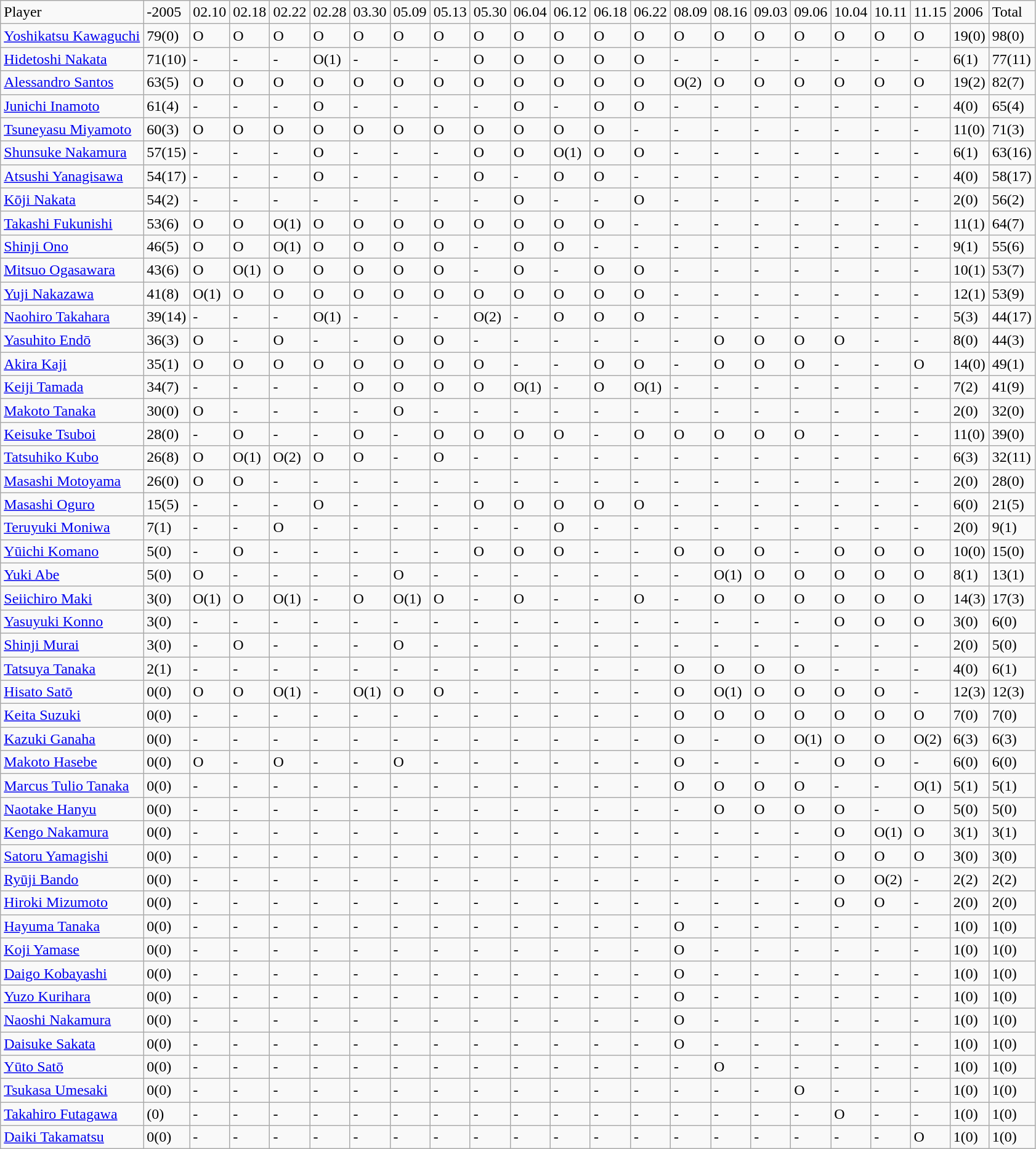<table class="wikitable" style="text-align:left;">
<tr>
<td>Player</td>
<td>-2005</td>
<td>02.10</td>
<td>02.18</td>
<td>02.22</td>
<td>02.28</td>
<td>03.30</td>
<td>05.09</td>
<td>05.13</td>
<td>05.30</td>
<td>06.04</td>
<td>06.12</td>
<td>06.18</td>
<td>06.22</td>
<td>08.09</td>
<td>08.16</td>
<td>09.03</td>
<td>09.06</td>
<td>10.04</td>
<td>10.11</td>
<td>11.15</td>
<td>2006</td>
<td>Total</td>
</tr>
<tr>
<td><a href='#'>Yoshikatsu Kawaguchi</a></td>
<td>79(0)</td>
<td>O</td>
<td>O</td>
<td>O</td>
<td>O</td>
<td>O</td>
<td>O</td>
<td>O</td>
<td>O</td>
<td>O</td>
<td>O</td>
<td>O</td>
<td>O</td>
<td>O</td>
<td>O</td>
<td>O</td>
<td>O</td>
<td>O</td>
<td>O</td>
<td>O</td>
<td>19(0)</td>
<td>98(0)</td>
</tr>
<tr>
<td><a href='#'>Hidetoshi Nakata</a></td>
<td>71(10)</td>
<td>-</td>
<td>-</td>
<td>-</td>
<td>O(1)</td>
<td>-</td>
<td>-</td>
<td>-</td>
<td>O</td>
<td>O</td>
<td>O</td>
<td>O</td>
<td>O</td>
<td>-</td>
<td>-</td>
<td>-</td>
<td>-</td>
<td>-</td>
<td>-</td>
<td>-</td>
<td>6(1)</td>
<td>77(11)</td>
</tr>
<tr>
<td><a href='#'>Alessandro Santos</a></td>
<td>63(5)</td>
<td>O</td>
<td>O</td>
<td>O</td>
<td>O</td>
<td>O</td>
<td>O</td>
<td>O</td>
<td>O</td>
<td>O</td>
<td>O</td>
<td>O</td>
<td>O</td>
<td>O(2)</td>
<td>O</td>
<td>O</td>
<td>O</td>
<td>O</td>
<td>O</td>
<td>O</td>
<td>19(2)</td>
<td>82(7)</td>
</tr>
<tr>
<td><a href='#'>Junichi Inamoto</a></td>
<td>61(4)</td>
<td>-</td>
<td>-</td>
<td>-</td>
<td>O</td>
<td>-</td>
<td>-</td>
<td>-</td>
<td>-</td>
<td>O</td>
<td>-</td>
<td>O</td>
<td>O</td>
<td>-</td>
<td>-</td>
<td>-</td>
<td>-</td>
<td>-</td>
<td>-</td>
<td>-</td>
<td>4(0)</td>
<td>65(4)</td>
</tr>
<tr>
<td><a href='#'>Tsuneyasu Miyamoto</a></td>
<td>60(3)</td>
<td>O</td>
<td>O</td>
<td>O</td>
<td>O</td>
<td>O</td>
<td>O</td>
<td>O</td>
<td>O</td>
<td>O</td>
<td>O</td>
<td>O</td>
<td>-</td>
<td>-</td>
<td>-</td>
<td>-</td>
<td>-</td>
<td>-</td>
<td>-</td>
<td>-</td>
<td>11(0)</td>
<td>71(3)</td>
</tr>
<tr>
<td><a href='#'>Shunsuke Nakamura</a></td>
<td>57(15)</td>
<td>-</td>
<td>-</td>
<td>-</td>
<td>O</td>
<td>-</td>
<td>-</td>
<td>-</td>
<td>O</td>
<td>O</td>
<td>O(1)</td>
<td>O</td>
<td>O</td>
<td>-</td>
<td>-</td>
<td>-</td>
<td>-</td>
<td>-</td>
<td>-</td>
<td>-</td>
<td>6(1)</td>
<td>63(16)</td>
</tr>
<tr>
<td><a href='#'>Atsushi Yanagisawa</a></td>
<td>54(17)</td>
<td>-</td>
<td>-</td>
<td>-</td>
<td>O</td>
<td>-</td>
<td>-</td>
<td>-</td>
<td>O</td>
<td>-</td>
<td>O</td>
<td>O</td>
<td>-</td>
<td>-</td>
<td>-</td>
<td>-</td>
<td>-</td>
<td>-</td>
<td>-</td>
<td>-</td>
<td>4(0)</td>
<td>58(17)</td>
</tr>
<tr>
<td><a href='#'>Kōji Nakata</a></td>
<td>54(2)</td>
<td>-</td>
<td>-</td>
<td>-</td>
<td>-</td>
<td>-</td>
<td>-</td>
<td>-</td>
<td>-</td>
<td>O</td>
<td>-</td>
<td>-</td>
<td>O</td>
<td>-</td>
<td>-</td>
<td>-</td>
<td>-</td>
<td>-</td>
<td>-</td>
<td>-</td>
<td>2(0)</td>
<td>56(2)</td>
</tr>
<tr>
<td><a href='#'>Takashi Fukunishi</a></td>
<td>53(6)</td>
<td>O</td>
<td>O</td>
<td>O(1)</td>
<td>O</td>
<td>O</td>
<td>O</td>
<td>O</td>
<td>O</td>
<td>O</td>
<td>O</td>
<td>O</td>
<td>-</td>
<td>-</td>
<td>-</td>
<td>-</td>
<td>-</td>
<td>-</td>
<td>-</td>
<td>-</td>
<td>11(1)</td>
<td>64(7)</td>
</tr>
<tr>
<td><a href='#'>Shinji Ono</a></td>
<td>46(5)</td>
<td>O</td>
<td>O</td>
<td>O(1)</td>
<td>O</td>
<td>O</td>
<td>O</td>
<td>O</td>
<td>-</td>
<td>O</td>
<td>O</td>
<td>-</td>
<td>-</td>
<td>-</td>
<td>-</td>
<td>-</td>
<td>-</td>
<td>-</td>
<td>-</td>
<td>-</td>
<td>9(1)</td>
<td>55(6)</td>
</tr>
<tr>
<td><a href='#'>Mitsuo Ogasawara</a></td>
<td>43(6)</td>
<td>O</td>
<td>O(1)</td>
<td>O</td>
<td>O</td>
<td>O</td>
<td>O</td>
<td>O</td>
<td>-</td>
<td>O</td>
<td>-</td>
<td>O</td>
<td>O</td>
<td>-</td>
<td>-</td>
<td>-</td>
<td>-</td>
<td>-</td>
<td>-</td>
<td>-</td>
<td>10(1)</td>
<td>53(7)</td>
</tr>
<tr>
<td><a href='#'>Yuji Nakazawa</a></td>
<td>41(8)</td>
<td>O(1)</td>
<td>O</td>
<td>O</td>
<td>O</td>
<td>O</td>
<td>O</td>
<td>O</td>
<td>O</td>
<td>O</td>
<td>O</td>
<td>O</td>
<td>O</td>
<td>-</td>
<td>-</td>
<td>-</td>
<td>-</td>
<td>-</td>
<td>-</td>
<td>-</td>
<td>12(1)</td>
<td>53(9)</td>
</tr>
<tr>
<td><a href='#'>Naohiro Takahara</a></td>
<td>39(14)</td>
<td>-</td>
<td>-</td>
<td>-</td>
<td>O(1)</td>
<td>-</td>
<td>-</td>
<td>-</td>
<td>O(2)</td>
<td>-</td>
<td>O</td>
<td>O</td>
<td>O</td>
<td>-</td>
<td>-</td>
<td>-</td>
<td>-</td>
<td>-</td>
<td>-</td>
<td>-</td>
<td>5(3)</td>
<td>44(17)</td>
</tr>
<tr>
<td><a href='#'>Yasuhito Endō</a></td>
<td>36(3)</td>
<td>O</td>
<td>-</td>
<td>O</td>
<td>-</td>
<td>-</td>
<td>O</td>
<td>O</td>
<td>-</td>
<td>-</td>
<td>-</td>
<td>-</td>
<td>-</td>
<td>-</td>
<td>O</td>
<td>O</td>
<td>O</td>
<td>O</td>
<td>-</td>
<td>-</td>
<td>8(0)</td>
<td>44(3)</td>
</tr>
<tr>
<td><a href='#'>Akira Kaji</a></td>
<td>35(1)</td>
<td>O</td>
<td>O</td>
<td>O</td>
<td>O</td>
<td>O</td>
<td>O</td>
<td>O</td>
<td>O</td>
<td>-</td>
<td>-</td>
<td>O</td>
<td>O</td>
<td>-</td>
<td>O</td>
<td>O</td>
<td>O</td>
<td>-</td>
<td>-</td>
<td>O</td>
<td>14(0)</td>
<td>49(1)</td>
</tr>
<tr>
<td><a href='#'>Keiji Tamada</a></td>
<td>34(7)</td>
<td>-</td>
<td>-</td>
<td>-</td>
<td>-</td>
<td>O</td>
<td>O</td>
<td>O</td>
<td>O</td>
<td>O(1)</td>
<td>-</td>
<td>O</td>
<td>O(1)</td>
<td>-</td>
<td>-</td>
<td>-</td>
<td>-</td>
<td>-</td>
<td>-</td>
<td>-</td>
<td>7(2)</td>
<td>41(9)</td>
</tr>
<tr>
<td><a href='#'>Makoto Tanaka</a></td>
<td>30(0)</td>
<td>O</td>
<td>-</td>
<td>-</td>
<td>-</td>
<td>-</td>
<td>O</td>
<td>-</td>
<td>-</td>
<td>-</td>
<td>-</td>
<td>-</td>
<td>-</td>
<td>-</td>
<td>-</td>
<td>-</td>
<td>-</td>
<td>-</td>
<td>-</td>
<td>-</td>
<td>2(0)</td>
<td>32(0)</td>
</tr>
<tr>
<td><a href='#'>Keisuke Tsuboi</a></td>
<td>28(0)</td>
<td>-</td>
<td>O</td>
<td>-</td>
<td>-</td>
<td>O</td>
<td>-</td>
<td>O</td>
<td>O</td>
<td>O</td>
<td>O</td>
<td>-</td>
<td>O</td>
<td>O</td>
<td>O</td>
<td>O</td>
<td>O</td>
<td>-</td>
<td>-</td>
<td>-</td>
<td>11(0)</td>
<td>39(0)</td>
</tr>
<tr>
<td><a href='#'>Tatsuhiko Kubo</a></td>
<td>26(8)</td>
<td>O</td>
<td>O(1)</td>
<td>O(2)</td>
<td>O</td>
<td>O</td>
<td>-</td>
<td>O</td>
<td>-</td>
<td>-</td>
<td>-</td>
<td>-</td>
<td>-</td>
<td>-</td>
<td>-</td>
<td>-</td>
<td>-</td>
<td>-</td>
<td>-</td>
<td>-</td>
<td>6(3)</td>
<td>32(11)</td>
</tr>
<tr>
<td><a href='#'>Masashi Motoyama</a></td>
<td>26(0)</td>
<td>O</td>
<td>O</td>
<td>-</td>
<td>-</td>
<td>-</td>
<td>-</td>
<td>-</td>
<td>-</td>
<td>-</td>
<td>-</td>
<td>-</td>
<td>-</td>
<td>-</td>
<td>-</td>
<td>-</td>
<td>-</td>
<td>-</td>
<td>-</td>
<td>-</td>
<td>2(0)</td>
<td>28(0)</td>
</tr>
<tr>
<td><a href='#'>Masashi Oguro</a></td>
<td>15(5)</td>
<td>-</td>
<td>-</td>
<td>-</td>
<td>O</td>
<td>-</td>
<td>-</td>
<td>-</td>
<td>O</td>
<td>O</td>
<td>O</td>
<td>O</td>
<td>O</td>
<td>-</td>
<td>-</td>
<td>-</td>
<td>-</td>
<td>-</td>
<td>-</td>
<td>-</td>
<td>6(0)</td>
<td>21(5)</td>
</tr>
<tr>
<td><a href='#'>Teruyuki Moniwa</a></td>
<td>7(1)</td>
<td>-</td>
<td>-</td>
<td>O</td>
<td>-</td>
<td>-</td>
<td>-</td>
<td>-</td>
<td>-</td>
<td>-</td>
<td>O</td>
<td>-</td>
<td>-</td>
<td>-</td>
<td>-</td>
<td>-</td>
<td>-</td>
<td>-</td>
<td>-</td>
<td>-</td>
<td>2(0)</td>
<td>9(1)</td>
</tr>
<tr>
<td><a href='#'>Yūichi Komano</a></td>
<td>5(0)</td>
<td>-</td>
<td>O</td>
<td>-</td>
<td>-</td>
<td>-</td>
<td>-</td>
<td>-</td>
<td>O</td>
<td>O</td>
<td>O</td>
<td>-</td>
<td>-</td>
<td>O</td>
<td>O</td>
<td>O</td>
<td>-</td>
<td>O</td>
<td>O</td>
<td>O</td>
<td>10(0)</td>
<td>15(0)</td>
</tr>
<tr>
<td><a href='#'>Yuki Abe</a></td>
<td>5(0)</td>
<td>O</td>
<td>-</td>
<td>-</td>
<td>-</td>
<td>-</td>
<td>O</td>
<td>-</td>
<td>-</td>
<td>-</td>
<td>-</td>
<td>-</td>
<td>-</td>
<td>-</td>
<td>O(1)</td>
<td>O</td>
<td>O</td>
<td>O</td>
<td>O</td>
<td>O</td>
<td>8(1)</td>
<td>13(1)</td>
</tr>
<tr>
<td><a href='#'>Seiichiro Maki</a></td>
<td>3(0)</td>
<td>O(1)</td>
<td>O</td>
<td>O(1)</td>
<td>-</td>
<td>O</td>
<td>O(1)</td>
<td>O</td>
<td>-</td>
<td>O</td>
<td>-</td>
<td>-</td>
<td>O</td>
<td>-</td>
<td>O</td>
<td>O</td>
<td>O</td>
<td>O</td>
<td>O</td>
<td>O</td>
<td>14(3)</td>
<td>17(3)</td>
</tr>
<tr>
<td><a href='#'>Yasuyuki Konno</a></td>
<td>3(0)</td>
<td>-</td>
<td>-</td>
<td>-</td>
<td>-</td>
<td>-</td>
<td>-</td>
<td>-</td>
<td>-</td>
<td>-</td>
<td>-</td>
<td>-</td>
<td>-</td>
<td>-</td>
<td>-</td>
<td>-</td>
<td>-</td>
<td>O</td>
<td>O</td>
<td>O</td>
<td>3(0)</td>
<td>6(0)</td>
</tr>
<tr>
<td><a href='#'>Shinji Murai</a></td>
<td>3(0)</td>
<td>-</td>
<td>O</td>
<td>-</td>
<td>-</td>
<td>-</td>
<td>O</td>
<td>-</td>
<td>-</td>
<td>-</td>
<td>-</td>
<td>-</td>
<td>-</td>
<td>-</td>
<td>-</td>
<td>-</td>
<td>-</td>
<td>-</td>
<td>-</td>
<td>-</td>
<td>2(0)</td>
<td>5(0)</td>
</tr>
<tr>
<td><a href='#'>Tatsuya Tanaka</a></td>
<td>2(1)</td>
<td>-</td>
<td>-</td>
<td>-</td>
<td>-</td>
<td>-</td>
<td>-</td>
<td>-</td>
<td>-</td>
<td>-</td>
<td>-</td>
<td>-</td>
<td>-</td>
<td>O</td>
<td>O</td>
<td>O</td>
<td>O</td>
<td>-</td>
<td>-</td>
<td>-</td>
<td>4(0)</td>
<td>6(1)</td>
</tr>
<tr>
<td><a href='#'>Hisato Satō</a></td>
<td>0(0)</td>
<td>O</td>
<td>O</td>
<td>O(1)</td>
<td>-</td>
<td>O(1)</td>
<td>O</td>
<td>O</td>
<td>-</td>
<td>-</td>
<td>-</td>
<td>-</td>
<td>-</td>
<td>O</td>
<td>O(1)</td>
<td>O</td>
<td>O</td>
<td>O</td>
<td>O</td>
<td>-</td>
<td>12(3)</td>
<td>12(3)</td>
</tr>
<tr>
<td><a href='#'>Keita Suzuki</a></td>
<td>0(0)</td>
<td>-</td>
<td>-</td>
<td>-</td>
<td>-</td>
<td>-</td>
<td>-</td>
<td>-</td>
<td>-</td>
<td>-</td>
<td>-</td>
<td>-</td>
<td>-</td>
<td>O</td>
<td>O</td>
<td>O</td>
<td>O</td>
<td>O</td>
<td>O</td>
<td>O</td>
<td>7(0)</td>
<td>7(0)</td>
</tr>
<tr>
<td><a href='#'>Kazuki Ganaha</a></td>
<td>0(0)</td>
<td>-</td>
<td>-</td>
<td>-</td>
<td>-</td>
<td>-</td>
<td>-</td>
<td>-</td>
<td>-</td>
<td>-</td>
<td>-</td>
<td>-</td>
<td>-</td>
<td>O</td>
<td>-</td>
<td>O</td>
<td>O(1)</td>
<td>O</td>
<td>O</td>
<td>O(2)</td>
<td>6(3)</td>
<td>6(3)</td>
</tr>
<tr>
<td><a href='#'>Makoto Hasebe</a></td>
<td>0(0)</td>
<td>O</td>
<td>-</td>
<td>O</td>
<td>-</td>
<td>-</td>
<td>O</td>
<td>-</td>
<td>-</td>
<td>-</td>
<td>-</td>
<td>-</td>
<td>-</td>
<td>O</td>
<td>-</td>
<td>-</td>
<td>-</td>
<td>O</td>
<td>O</td>
<td>-</td>
<td>6(0)</td>
<td>6(0)</td>
</tr>
<tr>
<td><a href='#'>Marcus Tulio Tanaka</a></td>
<td>0(0)</td>
<td>-</td>
<td>-</td>
<td>-</td>
<td>-</td>
<td>-</td>
<td>-</td>
<td>-</td>
<td>-</td>
<td>-</td>
<td>-</td>
<td>-</td>
<td>-</td>
<td>O</td>
<td>O</td>
<td>O</td>
<td>O</td>
<td>-</td>
<td>-</td>
<td>O(1)</td>
<td>5(1)</td>
<td>5(1)</td>
</tr>
<tr>
<td><a href='#'>Naotake Hanyu</a></td>
<td>0(0)</td>
<td>-</td>
<td>-</td>
<td>-</td>
<td>-</td>
<td>-</td>
<td>-</td>
<td>-</td>
<td>-</td>
<td>-</td>
<td>-</td>
<td>-</td>
<td>-</td>
<td>-</td>
<td>O</td>
<td>O</td>
<td>O</td>
<td>O</td>
<td>-</td>
<td>O</td>
<td>5(0)</td>
<td>5(0)</td>
</tr>
<tr>
<td><a href='#'>Kengo Nakamura</a></td>
<td>0(0)</td>
<td>-</td>
<td>-</td>
<td>-</td>
<td>-</td>
<td>-</td>
<td>-</td>
<td>-</td>
<td>-</td>
<td>-</td>
<td>-</td>
<td>-</td>
<td>-</td>
<td>-</td>
<td>-</td>
<td>-</td>
<td>-</td>
<td>O</td>
<td>O(1)</td>
<td>O</td>
<td>3(1)</td>
<td>3(1)</td>
</tr>
<tr>
<td><a href='#'>Satoru Yamagishi</a></td>
<td>0(0)</td>
<td>-</td>
<td>-</td>
<td>-</td>
<td>-</td>
<td>-</td>
<td>-</td>
<td>-</td>
<td>-</td>
<td>-</td>
<td>-</td>
<td>-</td>
<td>-</td>
<td>-</td>
<td>-</td>
<td>-</td>
<td>-</td>
<td>O</td>
<td>O</td>
<td>O</td>
<td>3(0)</td>
<td>3(0)</td>
</tr>
<tr>
<td><a href='#'>Ryūji Bando</a></td>
<td>0(0)</td>
<td>-</td>
<td>-</td>
<td>-</td>
<td>-</td>
<td>-</td>
<td>-</td>
<td>-</td>
<td>-</td>
<td>-</td>
<td>-</td>
<td>-</td>
<td>-</td>
<td>-</td>
<td>-</td>
<td>-</td>
<td>-</td>
<td>O</td>
<td>O(2)</td>
<td>-</td>
<td>2(2)</td>
<td>2(2)</td>
</tr>
<tr>
<td><a href='#'>Hiroki Mizumoto</a></td>
<td>0(0)</td>
<td>-</td>
<td>-</td>
<td>-</td>
<td>-</td>
<td>-</td>
<td>-</td>
<td>-</td>
<td>-</td>
<td>-</td>
<td>-</td>
<td>-</td>
<td>-</td>
<td>-</td>
<td>-</td>
<td>-</td>
<td>-</td>
<td>O</td>
<td>O</td>
<td>-</td>
<td>2(0)</td>
<td>2(0)</td>
</tr>
<tr>
<td><a href='#'>Hayuma Tanaka</a></td>
<td>0(0)</td>
<td>-</td>
<td>-</td>
<td>-</td>
<td>-</td>
<td>-</td>
<td>-</td>
<td>-</td>
<td>-</td>
<td>-</td>
<td>-</td>
<td>-</td>
<td>-</td>
<td>O</td>
<td>-</td>
<td>-</td>
<td>-</td>
<td>-</td>
<td>-</td>
<td>-</td>
<td>1(0)</td>
<td>1(0)</td>
</tr>
<tr>
<td><a href='#'>Koji Yamase</a></td>
<td>0(0)</td>
<td>-</td>
<td>-</td>
<td>-</td>
<td>-</td>
<td>-</td>
<td>-</td>
<td>-</td>
<td>-</td>
<td>-</td>
<td>-</td>
<td>-</td>
<td>-</td>
<td>O</td>
<td>-</td>
<td>-</td>
<td>-</td>
<td>-</td>
<td>-</td>
<td>-</td>
<td>1(0)</td>
<td>1(0)</td>
</tr>
<tr>
<td><a href='#'>Daigo Kobayashi</a></td>
<td>0(0)</td>
<td>-</td>
<td>-</td>
<td>-</td>
<td>-</td>
<td>-</td>
<td>-</td>
<td>-</td>
<td>-</td>
<td>-</td>
<td>-</td>
<td>-</td>
<td>-</td>
<td>O</td>
<td>-</td>
<td>-</td>
<td>-</td>
<td>-</td>
<td>-</td>
<td>-</td>
<td>1(0)</td>
<td>1(0)</td>
</tr>
<tr>
<td><a href='#'>Yuzo Kurihara</a></td>
<td>0(0)</td>
<td>-</td>
<td>-</td>
<td>-</td>
<td>-</td>
<td>-</td>
<td>-</td>
<td>-</td>
<td>-</td>
<td>-</td>
<td>-</td>
<td>-</td>
<td>-</td>
<td>O</td>
<td>-</td>
<td>-</td>
<td>-</td>
<td>-</td>
<td>-</td>
<td>-</td>
<td>1(0)</td>
<td>1(0)</td>
</tr>
<tr>
<td><a href='#'>Naoshi Nakamura</a></td>
<td>0(0)</td>
<td>-</td>
<td>-</td>
<td>-</td>
<td>-</td>
<td>-</td>
<td>-</td>
<td>-</td>
<td>-</td>
<td>-</td>
<td>-</td>
<td>-</td>
<td>-</td>
<td>O</td>
<td>-</td>
<td>-</td>
<td>-</td>
<td>-</td>
<td>-</td>
<td>-</td>
<td>1(0)</td>
<td>1(0)</td>
</tr>
<tr>
<td><a href='#'>Daisuke Sakata</a></td>
<td>0(0)</td>
<td>-</td>
<td>-</td>
<td>-</td>
<td>-</td>
<td>-</td>
<td>-</td>
<td>-</td>
<td>-</td>
<td>-</td>
<td>-</td>
<td>-</td>
<td>-</td>
<td>O</td>
<td>-</td>
<td>-</td>
<td>-</td>
<td>-</td>
<td>-</td>
<td>-</td>
<td>1(0)</td>
<td>1(0)</td>
</tr>
<tr>
<td><a href='#'>Yūto Satō</a></td>
<td>0(0)</td>
<td>-</td>
<td>-</td>
<td>-</td>
<td>-</td>
<td>-</td>
<td>-</td>
<td>-</td>
<td>-</td>
<td>-</td>
<td>-</td>
<td>-</td>
<td>-</td>
<td>-</td>
<td>O</td>
<td>-</td>
<td>-</td>
<td>-</td>
<td>-</td>
<td>-</td>
<td>1(0)</td>
<td>1(0)</td>
</tr>
<tr>
<td><a href='#'>Tsukasa Umesaki</a></td>
<td>0(0)</td>
<td>-</td>
<td>-</td>
<td>-</td>
<td>-</td>
<td>-</td>
<td>-</td>
<td>-</td>
<td>-</td>
<td>-</td>
<td>-</td>
<td>-</td>
<td>-</td>
<td>-</td>
<td>-</td>
<td>-</td>
<td>O</td>
<td>-</td>
<td>-</td>
<td>-</td>
<td>1(0)</td>
<td>1(0)</td>
</tr>
<tr>
<td><a href='#'>Takahiro Futagawa</a></td>
<td>(0)</td>
<td>-</td>
<td>-</td>
<td>-</td>
<td>-</td>
<td>-</td>
<td>-</td>
<td>-</td>
<td>-</td>
<td>-</td>
<td>-</td>
<td>-</td>
<td>-</td>
<td>-</td>
<td>-</td>
<td>-</td>
<td>-</td>
<td>O</td>
<td>-</td>
<td>-</td>
<td>1(0)</td>
<td>1(0)</td>
</tr>
<tr>
<td><a href='#'>Daiki Takamatsu</a></td>
<td>0(0)</td>
<td>-</td>
<td>-</td>
<td>-</td>
<td>-</td>
<td>-</td>
<td>-</td>
<td>-</td>
<td>-</td>
<td>-</td>
<td>-</td>
<td>-</td>
<td>-</td>
<td>-</td>
<td>-</td>
<td>-</td>
<td>-</td>
<td>-</td>
<td>-</td>
<td>O</td>
<td>1(0)</td>
<td>1(0)</td>
</tr>
</table>
